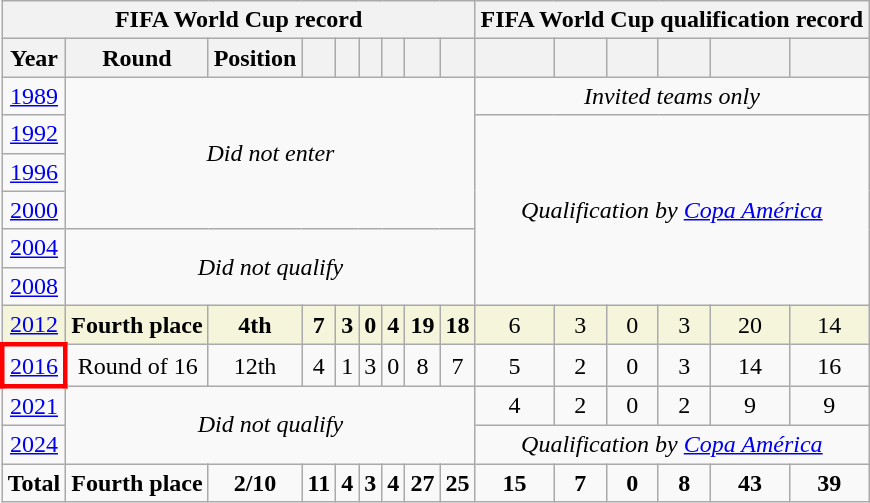<table class="wikitable" style="text-align: center;">
<tr>
<th colspan=9><strong>FIFA World Cup record</strong></th>
<th colspan=6><strong>FIFA World Cup qualification record</strong></th>
</tr>
<tr>
<th>Year</th>
<th>Round</th>
<th>Position</th>
<th></th>
<th></th>
<th></th>
<th></th>
<th></th>
<th></th>
<th></th>
<th></th>
<th></th>
<th></th>
<th></th>
<th></th>
</tr>
<tr>
<td> <a href='#'>1989</a></td>
<td rowspan=4 colspan=8><em>Did not enter</em></td>
<td colspan=8><em>Invited teams only</em></td>
</tr>
<tr>
<td> <a href='#'>1992</a></td>
<td rowspan=5 colspan=8><em>Qualification by <a href='#'>Copa América</a></em></td>
</tr>
<tr>
<td> <a href='#'>1996</a></td>
</tr>
<tr>
<td> <a href='#'>2000</a></td>
</tr>
<tr>
<td> <a href='#'>2004</a></td>
<td rowspan=2 colspan=8><em>Did not qualify</em></td>
</tr>
<tr>
<td> <a href='#'>2008</a></td>
</tr>
<tr style="background:beige">
<td> <a href='#'>2012</a></td>
<td><strong>Fourth place</strong></td>
<td><strong>4th</strong></td>
<td><strong>7</strong></td>
<td><strong>3</strong></td>
<td><strong>0</strong></td>
<td><strong>4</strong></td>
<td><strong>19</strong></td>
<td><strong>18</strong></td>
<td>6</td>
<td>3</td>
<td>0</td>
<td>3</td>
<td>20</td>
<td>14</td>
</tr>
<tr>
<td style="border: 3px solid red"> <a href='#'>2016</a></td>
<td>Round of 16</td>
<td>12th</td>
<td>4</td>
<td>1</td>
<td>3</td>
<td>0</td>
<td>8</td>
<td>7</td>
<td>5</td>
<td>2</td>
<td>0</td>
<td>3</td>
<td>14</td>
<td>16</td>
</tr>
<tr>
<td> <a href='#'>2021</a></td>
<td rowspan=2 colspan="8"><em>Did not qualify</em></td>
<td>4</td>
<td>2</td>
<td>0</td>
<td>2</td>
<td>9</td>
<td>9</td>
</tr>
<tr>
<td> <a href='#'>2024</a></td>
<td rowspan=1 colspan=8><em>Qualification by <a href='#'>Copa América</a></em></td>
</tr>
<tr>
<td><strong>Total</strong></td>
<td><strong>Fourth place</strong></td>
<td><strong>2/10</strong></td>
<td><strong>11</strong></td>
<td><strong>4</strong></td>
<td><strong>3</strong></td>
<td><strong>4</strong></td>
<td><strong>27</strong></td>
<td><strong>25</strong></td>
<td><strong>15</strong></td>
<td><strong>7</strong></td>
<td><strong>0</strong></td>
<td><strong>8</strong></td>
<td><strong>43</strong></td>
<td><strong>39</strong></td>
</tr>
</table>
